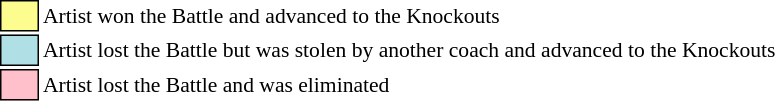<table class="toccolours" style="font-size: 90%; white-space: nowrap;">
<tr>
<td style="background:#fdfc8f; border:1px solid black;">      </td>
<td>Artist won the Battle and advanced to the Knockouts</td>
</tr>
<tr>
<td style="background:#b0e0e6; border:1px solid black;">      </td>
<td>Artist lost the Battle but was stolen by another coach and advanced to the Knockouts</td>
</tr>
<tr>
<td style="background:pink; border:1px solid black;">      </td>
<td>Artist lost the Battle and was eliminated</td>
</tr>
</table>
